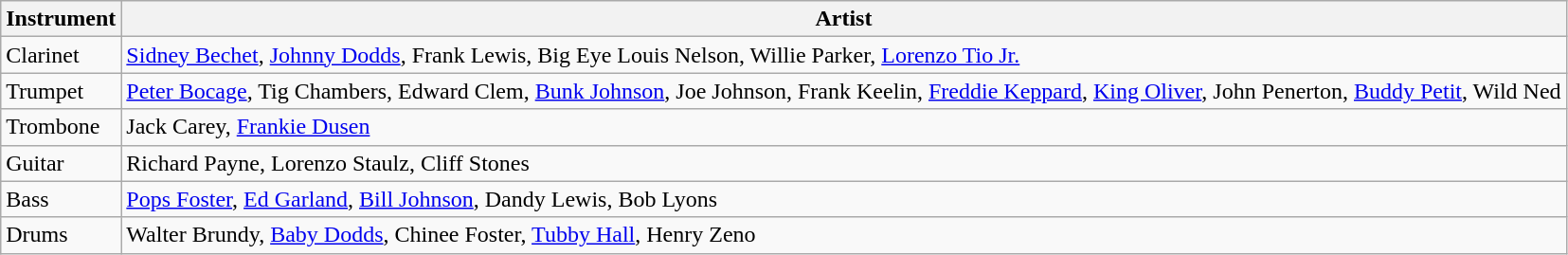<table class="wikitable">
<tr>
<th>Instrument</th>
<th>Artist</th>
</tr>
<tr>
<td>Clarinet</td>
<td><a href='#'>Sidney Bechet</a>, <a href='#'>Johnny Dodds</a>, Frank Lewis, Big Eye Louis Nelson, Willie Parker, <a href='#'>Lorenzo Tio Jr.</a></td>
</tr>
<tr>
<td>Trumpet</td>
<td><a href='#'>Peter Bocage</a>, Tig Chambers, Edward Clem, <a href='#'>Bunk Johnson</a>, Joe Johnson, Frank Keelin, <a href='#'>Freddie Keppard</a>, <a href='#'>King Oliver</a>, John Penerton, <a href='#'>Buddy Petit</a>, Wild Ned</td>
</tr>
<tr>
<td>Trombone</td>
<td>Jack Carey, <a href='#'>Frankie Dusen</a></td>
</tr>
<tr>
<td>Guitar</td>
<td>Richard Payne, Lorenzo Staulz, Cliff Stones</td>
</tr>
<tr>
<td>Bass</td>
<td><a href='#'>Pops Foster</a>, <a href='#'>Ed Garland</a>, <a href='#'>Bill Johnson</a>, Dandy Lewis, Bob Lyons</td>
</tr>
<tr>
<td>Drums</td>
<td>Walter Brundy, <a href='#'>Baby Dodds</a>, Chinee Foster, <a href='#'>Tubby Hall</a>, Henry Zeno</td>
</tr>
</table>
